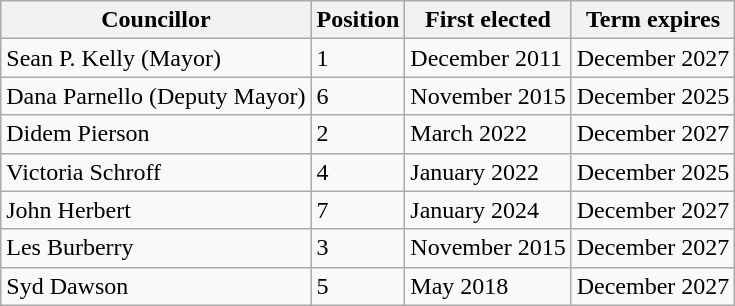<table class="wikitable">
<tr>
<th>Councillor</th>
<th>Position</th>
<th>First elected</th>
<th>Term expires</th>
</tr>
<tr>
<td>Sean P. Kelly (Mayor)</td>
<td>1</td>
<td>December 2011</td>
<td>December 2027</td>
</tr>
<tr>
<td>Dana Parnello (Deputy Mayor)</td>
<td>6</td>
<td>November 2015</td>
<td>December 2025</td>
</tr>
<tr>
<td>Didem Pierson</td>
<td>2</td>
<td>March 2022</td>
<td>December 2027</td>
</tr>
<tr>
<td>Victoria Schroff</td>
<td>4</td>
<td>January 2022</td>
<td>December 2025</td>
</tr>
<tr>
<td>John Herbert</td>
<td>7</td>
<td>January 2024</td>
<td>December 2027</td>
</tr>
<tr>
<td>Les Burberry</td>
<td>3</td>
<td>November 2015</td>
<td>December 2027</td>
</tr>
<tr>
<td>Syd Dawson</td>
<td>5</td>
<td>May 2018</td>
<td>December 2027</td>
</tr>
</table>
